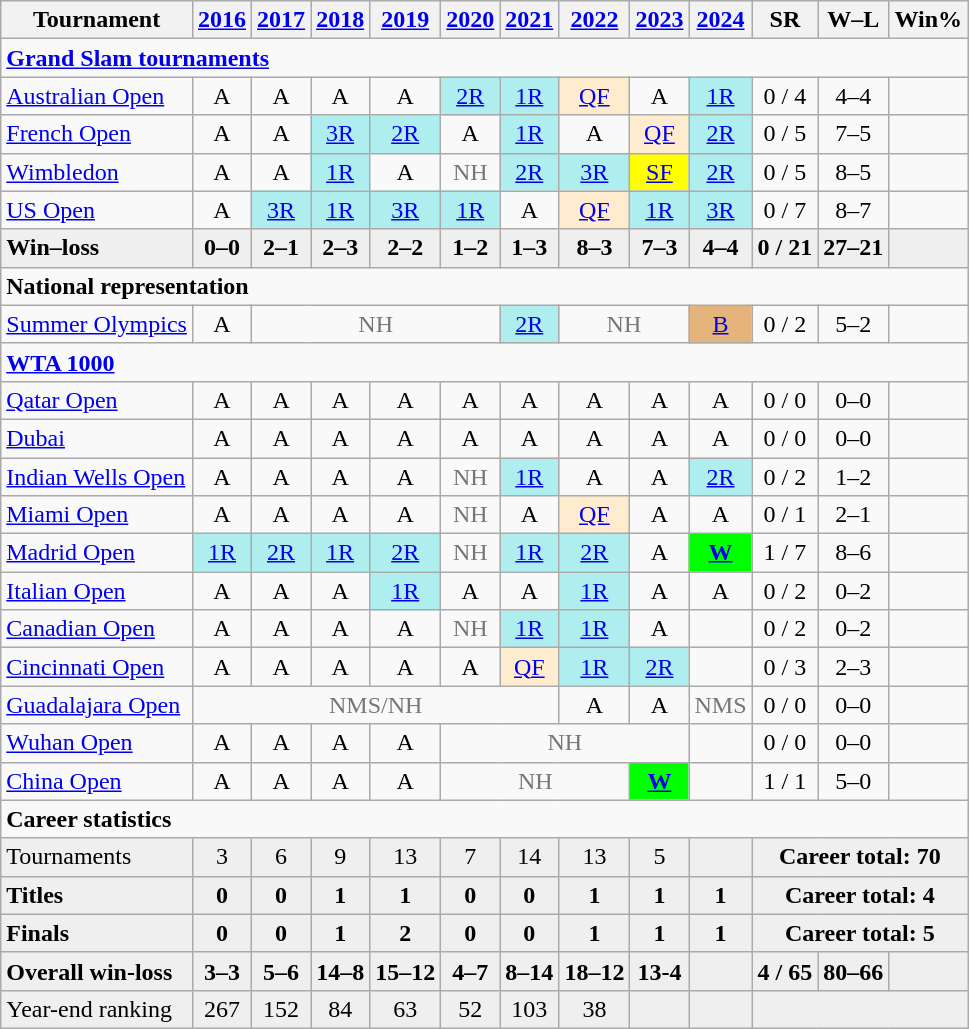<table class="wikitable" style="text-align:center">
<tr>
<th>Tournament</th>
<th><a href='#'>2016</a></th>
<th><a href='#'>2017</a></th>
<th><a href='#'>2018</a></th>
<th><a href='#'>2019</a></th>
<th><a href='#'>2020</a></th>
<th><a href='#'>2021</a></th>
<th><a href='#'>2022</a></th>
<th><a href='#'>2023</a></th>
<th><a href='#'>2024</a></th>
<th>SR</th>
<th>W–L</th>
<th>Win%</th>
</tr>
<tr>
<td colspan="13" align="left"><strong><a href='#'>Grand Slam tournaments</a></strong></td>
</tr>
<tr>
<td align="left"><a href='#'>Australian Open</a></td>
<td>A</td>
<td>A</td>
<td>A</td>
<td>A</td>
<td bgcolor="afeeee"><a href='#'>2R</a></td>
<td bgcolor="afeeee"><a href='#'>1R</a></td>
<td bgcolor="ffebcd"><a href='#'>QF</a></td>
<td>A</td>
<td bgcolor="afeeee"><a href='#'>1R</a></td>
<td>0 / 4</td>
<td>4–4</td>
<td></td>
</tr>
<tr>
<td align="left"><a href='#'>French Open</a></td>
<td>A</td>
<td>A</td>
<td bgcolor="afeeee"><a href='#'>3R</a></td>
<td bgcolor="afeeee"><a href='#'>2R</a></td>
<td>A</td>
<td bgcolor="afeeee"><a href='#'>1R</a></td>
<td>A</td>
<td bgcolor="ffebcd"><a href='#'>QF</a></td>
<td bgcolor="afeeee"><a href='#'>2R</a></td>
<td>0 / 5</td>
<td>7–5</td>
<td></td>
</tr>
<tr>
<td align="left"><a href='#'>Wimbledon</a></td>
<td>A</td>
<td>A</td>
<td bgcolor="afeeee"><a href='#'>1R</a></td>
<td>A</td>
<td style="color:#767676">NH</td>
<td bgcolor="afeeee"><a href='#'>2R</a></td>
<td bgcolor="afeeee"><a href='#'>3R</a></td>
<td bgcolor=yellow><a href='#'>SF</a></td>
<td bgcolor="afeeee"><a href='#'>2R</a></td>
<td>0 / 5</td>
<td>8–5</td>
<td></td>
</tr>
<tr>
<td align="left"><a href='#'>US Open</a></td>
<td>A</td>
<td bgcolor="afeeee"><a href='#'>3R</a></td>
<td bgcolor="afeeee"><a href='#'>1R</a></td>
<td bgcolor="afeeee"><a href='#'>3R</a></td>
<td bgcolor="afeeee"><a href='#'>1R</a></td>
<td>A</td>
<td bgcolor="ffebcd"><a href='#'>QF</a></td>
<td bgcolor=afeeee><a href='#'>1R</a></td>
<td bgcolor=afeeee><a href='#'>3R</a></td>
<td>0 / 7</td>
<td>8–7</td>
<td></td>
</tr>
<tr style="background:#efefef;font-weight:bold">
<td style="text-align:left">Win–loss</td>
<td>0–0</td>
<td>2–1</td>
<td>2–3</td>
<td>2–2</td>
<td>1–2</td>
<td>1–3</td>
<td>8–3</td>
<td>7–3</td>
<td>4–4</td>
<td>0 / 21</td>
<td>27–21</td>
<td></td>
</tr>
<tr>
<td colspan="13" style="text-align:left"><strong>National representation</strong></td>
</tr>
<tr>
<td style=text-align:left><a href='#'>Summer Olympics</a></td>
<td>A</td>
<td colspan="4" style="color:#767676">NH</td>
<td bgcolor="afeeee"><a href='#'>2R</a></td>
<td colspan="2" style="color:#767676">NH</td>
<td bgcolor=e5b47d><a href='#'>B</a></td>
<td>0 / 2</td>
<td>5–2</td>
<td></td>
</tr>
<tr>
<td colspan="13" align="left"><strong><a href='#'>WTA 1000</a></strong></td>
</tr>
<tr>
<td align="left"><a href='#'>Qatar Open</a></td>
<td>A</td>
<td>A</td>
<td>A</td>
<td>A</td>
<td>A</td>
<td>A</td>
<td>A</td>
<td>A</td>
<td>A</td>
<td>0 / 0</td>
<td>0–0</td>
<td></td>
</tr>
<tr>
<td align="left"><a href='#'>Dubai</a></td>
<td>A</td>
<td>A</td>
<td>A</td>
<td>A</td>
<td>A</td>
<td>A</td>
<td>A</td>
<td>A</td>
<td>A</td>
<td>0 / 0</td>
<td>0–0</td>
<td></td>
</tr>
<tr>
<td align="left"><a href='#'>Indian Wells Open</a></td>
<td>A</td>
<td>A</td>
<td>A</td>
<td>A</td>
<td style="color:#767676">NH</td>
<td bgcolor="afeeee"><a href='#'>1R</a></td>
<td>A</td>
<td>A</td>
<td bgcolor="afeeee"><a href='#'>2R</a></td>
<td>0 / 2</td>
<td>1–2</td>
<td></td>
</tr>
<tr>
<td align="left"><a href='#'>Miami Open</a></td>
<td>A</td>
<td>A</td>
<td>A</td>
<td>A</td>
<td style="color:#767676">NH</td>
<td>A</td>
<td bgcolor="ffebcd"><a href='#'>QF</a></td>
<td>A</td>
<td>A</td>
<td>0 / 1</td>
<td>2–1</td>
<td></td>
</tr>
<tr>
<td align="left"><a href='#'>Madrid Open</a></td>
<td bgcolor="afeeee"><a href='#'>1R</a></td>
<td bgcolor="afeeee"><a href='#'>2R</a></td>
<td bgcolor="afeeee"><a href='#'>1R</a></td>
<td bgcolor="afeeee"><a href='#'>2R</a></td>
<td style="color:#767676">NH</td>
<td bgcolor="afeeee"><a href='#'>1R</a></td>
<td bgcolor="afeeee"><a href='#'>2R</a></td>
<td>A</td>
<td style=background:lime><strong><a href='#'>W</a></strong></td>
<td>1 / 7</td>
<td>8–6</td>
<td></td>
</tr>
<tr>
<td align="left"><a href='#'>Italian Open</a></td>
<td>A</td>
<td>A</td>
<td>A</td>
<td bgcolor="afeeee"><a href='#'>1R</a></td>
<td>A</td>
<td>A</td>
<td bgcolor="afeeee"><a href='#'>1R</a></td>
<td>A</td>
<td>A</td>
<td>0 / 2</td>
<td>0–2</td>
<td></td>
</tr>
<tr>
<td align="left"><a href='#'>Canadian Open</a></td>
<td>A</td>
<td>A</td>
<td>A</td>
<td>A</td>
<td style="color:#767676">NH</td>
<td bgcolor="afeeee"><a href='#'>1R</a></td>
<td bgcolor="afeeee"><a href='#'>1R</a></td>
<td>A</td>
<td></td>
<td>0 / 2</td>
<td>0–2</td>
<td></td>
</tr>
<tr>
<td align="left"><a href='#'>Cincinnati Open</a></td>
<td>A</td>
<td>A</td>
<td>A</td>
<td>A</td>
<td>A</td>
<td bgcolor="ffebcd"><a href='#'>QF</a></td>
<td bgcolor="afeeee"><a href='#'>1R</a></td>
<td bgcolor="afeeee"><a href='#'>2R</a></td>
<td></td>
<td>0 / 3</td>
<td>2–3</td>
<td></td>
</tr>
<tr>
<td align=left><a href='#'>Guadalajara Open</a></td>
<td colspan="6"  style="color:#767676">NMS/NH</td>
<td>A</td>
<td>A</td>
<td style="color:#767676">NMS</td>
<td>0 / 0</td>
<td>0–0</td>
<td></td>
</tr>
<tr>
<td align="left"><a href='#'>Wuhan Open</a></td>
<td>A</td>
<td>A</td>
<td>A</td>
<td>A</td>
<td colspan="4" style="color:#767676">NH</td>
<td></td>
<td>0 / 0</td>
<td>0–0</td>
<td></td>
</tr>
<tr>
<td align="left"><a href='#'>China Open</a></td>
<td>A</td>
<td>A</td>
<td>A</td>
<td>A</td>
<td colspan="3" style="color:#767676">NH</td>
<td style=background:lime><strong><a href='#'>W</a></strong></td>
<td></td>
<td>1 / 1</td>
<td>5–0</td>
<td></td>
</tr>
<tr>
<td colspan="13" align="left"><strong>Career statistics</strong></td>
</tr>
<tr bgcolor=efefef>
<td align=left>Tournaments</td>
<td>3</td>
<td>6</td>
<td>9</td>
<td>13</td>
<td>7</td>
<td>14</td>
<td>13</td>
<td>5</td>
<td></td>
<td colspan="3"><strong>Career total: 70</strong></td>
</tr>
<tr style=background:#efefef;font-weight:bold>
<td align=left>Titles</td>
<td>0</td>
<td>0</td>
<td>1</td>
<td>1</td>
<td>0</td>
<td>0</td>
<td>1</td>
<td>1</td>
<td>1</td>
<td colspan="3">Career total: 4</td>
</tr>
<tr style=background:#efefef;font-weight:bold>
<td align=left>Finals</td>
<td>0</td>
<td>0</td>
<td>1</td>
<td>2</td>
<td>0</td>
<td>0</td>
<td>1</td>
<td>1</td>
<td>1</td>
<td colspan="3">Career total: 5</td>
</tr>
<tr style=background:#efefef;font-weight:bold>
<td align=left>Overall win-loss</td>
<td>3–3</td>
<td>5–6</td>
<td>14–8</td>
<td>15–12</td>
<td>4–7</td>
<td>8–14</td>
<td>18–12</td>
<td>13-4</td>
<td></td>
<td>4 / 65</td>
<td>80–66</td>
<td></td>
</tr>
<tr bgcolor=efefef>
<td align=left>Year-end ranking</td>
<td>267</td>
<td>152</td>
<td>84</td>
<td>63</td>
<td>52</td>
<td>103</td>
<td>38</td>
<td></td>
<td></td>
<td colspan="3"></td>
</tr>
</table>
